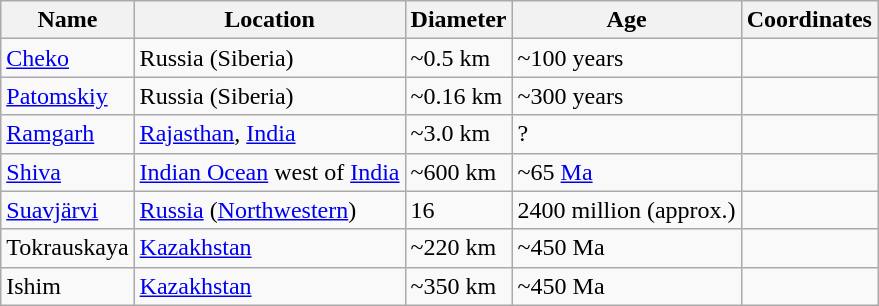<table class="wikitable sortable">
<tr>
<th>Name</th>
<th>Location</th>
<th>Diameter</th>
<th>Age</th>
<th>Coordinates</th>
</tr>
<tr>
<td><a href='#'>Cheko</a></td>
<td>Russia (Siberia)</td>
<td>~0.5 km</td>
<td>~100 years</td>
<td align=right></td>
</tr>
<tr>
<td><a href='#'>Patomskiy</a></td>
<td>Russia (Siberia)</td>
<td>~0.16 km</td>
<td>~300 years</td>
<td align=right></td>
</tr>
<tr>
<td><a href='#'>Ramgarh</a></td>
<td><a href='#'>Rajasthan</a>, <a href='#'>India</a></td>
<td>~3.0 km</td>
<td>?</td>
<td align=right></td>
</tr>
<tr>
<td><a href='#'>Shiva</a></td>
<td><a href='#'>Indian Ocean</a> west of <a href='#'>India</a></td>
<td>~600 km</td>
<td>~65 <a href='#'>Ma</a></td>
<td align=right></td>
</tr>
<tr>
<td><a href='#'>Suavjärvi</a></td>
<td><a href='#'>Russia</a> (<a href='#'>Northwestern</a>)</td>
<td>16</td>
<td>2400 million (approx.)</td>
<td align=right></td>
</tr>
<tr>
<td>Tokrauskaya</td>
<td><a href='#'>Kazakhstan</a></td>
<td>~220 km</td>
<td>~450 Ma</td>
<td></td>
</tr>
<tr>
<td>Ishim</td>
<td><a href='#'>Kazakhstan</a></td>
<td>~350 km</td>
<td>~450 Ma</td>
<td></td>
</tr>
</table>
